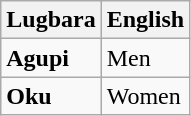<table Class="wikitable">
<tr>
<th>Lugbara</th>
<th>English</th>
</tr>
<tr>
<td><strong>Agupi</strong></td>
<td>Men</td>
</tr>
<tr>
<td><strong>Oku</strong></td>
<td>Women</td>
</tr>
</table>
